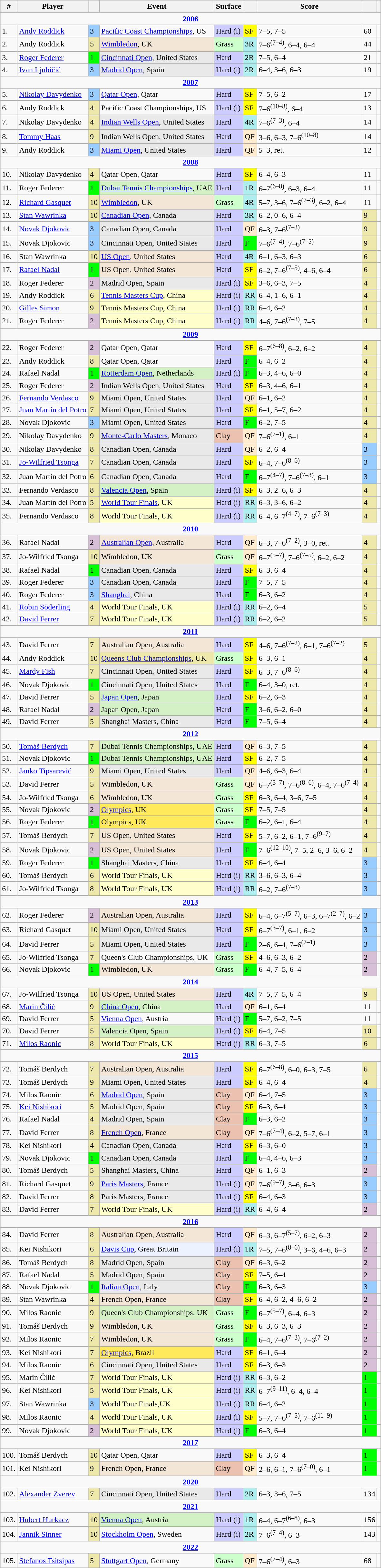<table class="wikitable sortable nowrap">
<tr>
<th>#</th>
<th>Player</th>
<th></th>
<th>Event</th>
<th>Surface</th>
<th class="unsortable"></th>
<th class="unsortable">Score</th>
<th class="unsortable"></th>
<th class="unsortable"></th>
</tr>
<tr>
<td colspan=9 style=text-align:center><strong><a href='#'>2006</a></strong></td>
</tr>
<tr>
<td>1.</td>
<td> <a href='#'>Andy Roddick</a></td>
<td style="background:#9cf;">3</td>
<td bgcolor=><a href='#'>Pacific Coast Championships</a>, US</td>
<td style="background:#ccf;">Hard (i)</td>
<td bgcolor=yellow>SF</td>
<td>7–5, 7–5</td>
<td>60</td>
<td></td>
</tr>
<tr>
<td>2.</td>
<td> Andy Roddick</td>
<td bgcolor=EEE8AA>5</td>
<td bgcolor=f3e6d7><a href='#'>Wimbledon</a>, UK</td>
<td style="background:#cfc;">Grass</td>
<td bgcolor=afeeee>3R</td>
<td>7–6<sup>(7–4)</sup>, 6–4, 6–4</td>
<td>44</td>
<td></td>
</tr>
<tr>
<td>3.</td>
<td> <a href='#'>Roger Federer</a></td>
<td bgcolor=lime>1</td>
<td bgcolor=e9e9e9><a href='#'>Cincinnati Open</a>, United States</td>
<td style="background:#ccf;">Hard</td>
<td bgcolor=afeeee>2R</td>
<td>7–5, 6–4</td>
<td>21</td>
<td></td>
</tr>
<tr>
<td>4.</td>
<td> <a href='#'>Ivan Ljubičić</a></td>
<td style="background:#9cf;">3</td>
<td bgcolor=e9e9e9><a href='#'>Madrid Open</a>, Spain</td>
<td style="background:#ccf;">Hard (i)</td>
<td bgcolor=afeeee>2R</td>
<td>6–4, 3–6, 6–3</td>
<td>19</td>
<td></td>
</tr>
<tr>
<td colspan=9 style=text-align:center><strong><a href='#'>2007</a></strong></td>
</tr>
<tr>
<td>5.</td>
<td> <a href='#'>Nikolay Davydenko</a></td>
<td style="background:#9cf;">3</td>
<td bgcolor=><a href='#'>Qatar Open</a>, Qatar</td>
<td style="background:#ccf;">Hard</td>
<td bgcolor=yellow>SF</td>
<td>7–5, 6–2</td>
<td>17</td>
<td></td>
</tr>
<tr>
<td>6.</td>
<td> Andy Roddick</td>
<td bgcolor=EEE8AA>4</td>
<td bgcolor=>Pacific Coast Championships, US</td>
<td style="background:#ccf;">Hard (i)</td>
<td bgcolor=yellow>SF</td>
<td>7–6<sup>(10–8)</sup>, 6–4</td>
<td>13</td>
<td></td>
</tr>
<tr>
<td>7.</td>
<td> Nikolay Davydenko</td>
<td bgcolor=EEE8AA>4</td>
<td bgcolor=e9e9e9><a href='#'>Indian Wells Open</a>, United States</td>
<td style="background:#ccf;">Hard</td>
<td bgcolor=afeeee>4R</td>
<td>7–6<sup>(7–3)</sup>, 6–4</td>
<td>14</td>
<td></td>
</tr>
<tr>
<td>8.</td>
<td> <a href='#'>Tommy Haas</a></td>
<td bgcolor=EEE8AA>9</td>
<td bgcolor=e9e9e9>Indian Wells Open, United States</td>
<td style="background:#ccf;">Hard</td>
<td bgcolor=ffebcd>QF</td>
<td>3–6, 6–3, 7–6<sup>(10–8)</sup></td>
<td>14</td>
<td></td>
</tr>
<tr>
<td>9.</td>
<td> Andy Roddick</td>
<td style="background:#9cf;">3</td>
<td bgcolor=e9e9e9><a href='#'>Miami Open</a>, United States</td>
<td style="background:#ccf;">Hard</td>
<td bgcolor=ffebcd>QF</td>
<td>5–3, ret.</td>
<td>12</td>
<td></td>
</tr>
<tr>
<td colspan=9 style=text-align:center><strong><a href='#'>2008</a></strong></td>
</tr>
<tr>
<td>10.</td>
<td> Nikolay Davydenko</td>
<td bgcolor=EEE8AA>4</td>
<td bgcolor=>Qatar Open, Qatar</td>
<td style="background:#ccf;">Hard</td>
<td bgcolor=yellow>SF</td>
<td>6–4, 6–3</td>
<td>11</td>
<td></td>
</tr>
<tr>
<td>11.</td>
<td> Roger Federer</td>
<td bgcolor=lime>1</td>
<td bgcolor=d4f1c5><a href='#'>Dubai Tennis Championships</a>, UAE</td>
<td style="background:#ccf;">Hard</td>
<td bgcolor=afeeee>1R</td>
<td>6–7<sup>(6–8)</sup>, 6–3, 6–4</td>
<td>11</td>
<td></td>
</tr>
<tr>
<td>12.</td>
<td> <a href='#'>Richard Gasquet</a></td>
<td bgcolor=EEE8AA>10</td>
<td bgcolor=f3e6d7><a href='#'>Wimbledon</a>, UK</td>
<td style="background:#cfc;">Grass</td>
<td bgcolor=afeeee>4R</td>
<td>5–7, 3–6, 7–6<sup>(7–3)</sup>, 6–2, 6–4</td>
<td>11</td>
<td></td>
</tr>
<tr>
<td>13.</td>
<td> <a href='#'>Stan Wawrinka</a></td>
<td bgcolor=EEE8AA>10</td>
<td bgcolor=e9e9e9><a href='#'>Canadian Open</a>, Canada</td>
<td style="background:#ccf;">Hard</td>
<td bgcolor=afeeee>3R</td>
<td>6–2, 0–6, 6–4</td>
<td bgcolor=EEE8AA>9</td>
<td></td>
</tr>
<tr>
<td>14.</td>
<td> <a href='#'>Novak Djokovic</a></td>
<td style="background:#9cf;">3</td>
<td bgcolor=e9e9e9>Canadian Open, Canada</td>
<td style="background:#ccf;">Hard</td>
<td bgcolor=ffebcd>QF</td>
<td>6–3, 7–6<sup>(7–3)</sup></td>
<td bgcolor=EEE8AA>9</td>
<td></td>
</tr>
<tr>
<td>15.</td>
<td> Novak Djokovic</td>
<td style="background:#9cf;">3</td>
<td bgcolor=e9e9e9>Cincinnati Open, United States</td>
<td style="background:#ccf;">Hard</td>
<td bgcolor=lime>F</td>
<td>7–6<sup>(7–4)</sup>, 7–6<sup>(7–5)</sup></td>
<td bgcolor=EEE8AA>9</td>
<td></td>
</tr>
<tr>
<td>16.</td>
<td> Stan Wawrinka</td>
<td bgcolor=EEE8AA>10</td>
<td bgcolor=f3e6d7><a href='#'>US Open</a>, United States</td>
<td style="background:#ccf;">Hard</td>
<td bgcolor=afeeee>4R</td>
<td>6–1, 6–3, 6–3</td>
<td bgcolor=EEE8AA>6</td>
<td></td>
</tr>
<tr>
<td>17.</td>
<td> <a href='#'>Rafael Nadal</a></td>
<td bgcolor=lime>1</td>
<td bgcolor=f3e6d7>US Open, United States</td>
<td style="background:#ccf;">Hard</td>
<td bgcolor=yellow>SF</td>
<td>6–2, 7–6<sup>(7–5)</sup>, 4–6, 6–4</td>
<td bgcolor=EEE8AA>6</td>
<td></td>
</tr>
<tr>
<td>18.</td>
<td> Roger Federer</td>
<td bgcolor=thistle>2</td>
<td bgcolor=e9e9e9>Madrid Open, Spain</td>
<td style="background:#ccf;">Hard (i)</td>
<td bgcolor=yellow>SF</td>
<td>3–6, 6–3, 7–5</td>
<td bgcolor=EEE8AA>4</td>
<td></td>
</tr>
<tr>
<td>19.</td>
<td> Andy Roddick</td>
<td bgcolor=EEE8AA>6</td>
<td style="background:#ffc;"><a href='#'>Tennis Masters Cup</a>, China</td>
<td style="background:#ccf;">Hard (i)</td>
<td bgcolor=afeeee>RR</td>
<td>6–4, 1–6, 6–1</td>
<td bgcolor=EEE8AA>4</td>
<td></td>
</tr>
<tr>
<td>20.</td>
<td> <a href='#'>Gilles Simon</a></td>
<td bgcolor=EEE8AA>9</td>
<td style="background:#ffc;">Tennis Masters Cup, China</td>
<td style="background:#ccf;">Hard (i)</td>
<td bgcolor=afeeee>RR</td>
<td>6–4, 6–2</td>
<td bgcolor=EEE8AA>4</td>
<td></td>
</tr>
<tr>
<td>21.</td>
<td> Roger Federer</td>
<td bgcolor=thistle>2</td>
<td style="background:#ffc;">Tennis Masters Cup, China</td>
<td style="background:#ccf;">Hard (i)</td>
<td bgcolor=afeeee>RR</td>
<td>4–6, 7–6<sup>(7–3)</sup>, 7–5</td>
<td bgcolor=EEE8AA>4</td>
<td></td>
</tr>
<tr>
<td colspan=9 style=text-align:center><strong><a href='#'>2009</a></strong></td>
</tr>
<tr>
<td>22.</td>
<td> Roger Federer</td>
<td bgcolor=thistle>2</td>
<td bgcolor=>Qatar Open, Qatar</td>
<td style="background:#ccf;">Hard</td>
<td bgcolor=yellow>SF</td>
<td>6–7<sup>(6–8)</sup>, 6–2, 6–2</td>
<td bgcolor=EEE8AA>4</td>
<td></td>
</tr>
<tr>
<td>23.</td>
<td> Andy Roddick</td>
<td bgcolor=EEE8AA>8</td>
<td bgcolor=>Qatar Open, Qatar</td>
<td style="background:#ccf;">Hard</td>
<td bgcolor=lime>F</td>
<td>6–4, 6–2</td>
<td bgcolor=EEE8AA>4</td>
<td></td>
</tr>
<tr>
<td>24.</td>
<td> Rafael Nadal</td>
<td bgcolor=lime>1</td>
<td bgcolor=d4f1c5><a href='#'>Rotterdam Open</a>, Netherlands</td>
<td style="background:#ccf;">Hard (i)</td>
<td bgcolor=lime>F</td>
<td>6–3, 4–6, 6–0</td>
<td bgcolor=EEE8AA>4</td>
<td></td>
</tr>
<tr>
<td>25.</td>
<td> Roger Federer</td>
<td bgcolor=thistle>2</td>
<td bgcolor=e9e9e9>Indian Wells Open, United States</td>
<td style="background:#ccf;">Hard</td>
<td bgcolor=yellow>SF</td>
<td>6–3, 4–6, 6–1</td>
<td bgcolor=EEE8AA>4</td>
<td></td>
</tr>
<tr>
<td>26.</td>
<td> <a href='#'>Fernando Verdasco</a></td>
<td bgcolor=EEE8AA>9</td>
<td bgcolor=e9e9e9>Miami Open, United States</td>
<td style="background:#ccf;">Hard</td>
<td bgcolor=ffebcd>QF</td>
<td>6–1, 6–2</td>
<td bgcolor=EEE8AA>4</td>
<td></td>
</tr>
<tr>
<td>27.</td>
<td> <a href='#'>Juan Martín del Potro</a></td>
<td bgcolor=EEE8AA>7</td>
<td bgcolor=e9e9e9>Miami Open, United States</td>
<td style="background:#ccf;">Hard</td>
<td bgcolor=yellow>SF</td>
<td>6–1, 5–7, 6–2</td>
<td bgcolor=EEE8AA>4</td>
<td></td>
</tr>
<tr>
<td>28.</td>
<td> Novak Djokovic</td>
<td style="background:#9cf;">3</td>
<td bgcolor=e9e9e9>Miami Open, United States</td>
<td style="background:#ccf;">Hard</td>
<td bgcolor=lime>F</td>
<td>6–2, 7–5</td>
<td bgcolor=EEE8AA>4</td>
<td></td>
</tr>
<tr>
<td>29.</td>
<td> Nikolay Davydenko</td>
<td bgcolor=EEE8AA>9</td>
<td bgcolor=e9e9e9><a href='#'>Monte-Carlo Masters</a>, Monaco</td>
<td bgcolor=EBC2AF>Clay</td>
<td bgcolor=ffebcd>QF</td>
<td>7–6<sup>(7–1)</sup>, 6–1</td>
<td bgcolor=EEE8AA>4</td>
<td></td>
</tr>
<tr>
<td>30.</td>
<td> Nikolay Davydenko</td>
<td bgcolor=EEE8AA>8</td>
<td bgcolor=e9e9e9>Canadian Open, Canada</td>
<td style="background:#ccf;">Hard</td>
<td bgcolor=ffebcd>QF</td>
<td>6–2, 6–4</td>
<td style="background:#9cf;">3</td>
<td></td>
</tr>
<tr>
<td>31.</td>
<td> <a href='#'>Jo-Wilfried Tsonga</a></td>
<td bgcolor=EEE8AA>7</td>
<td bgcolor=e9e9e9>Canadian Open, Canada</td>
<td style="background:#ccf;">Hard</td>
<td bgcolor=yellow>SF</td>
<td>6–4, 7–6<sup>(8–6)</sup></td>
<td style="background:#9cf;">3</td>
<td></td>
</tr>
<tr>
<td>32.</td>
<td> Juan Martín del Potro</td>
<td bgcolor=EEE8AA>6</td>
<td bgcolor=e9e9e9>Canadian Open, Canada</td>
<td style="background:#ccf;">Hard</td>
<td bgcolor=lime>F</td>
<td>6–7<sup>(4–7)</sup>, 7–6<sup>(7–3)</sup>, 6–1</td>
<td style="background:#9cf;">3</td>
<td></td>
</tr>
<tr>
<td>33.</td>
<td> Fernando Verdasco</td>
<td bgcolor=EEE8AA>8</td>
<td bgcolor=d4f1c5><a href='#'>Valencia Open</a>, Spain</td>
<td style="background:#ccf;">Hard (i)</td>
<td bgcolor=yellow>SF</td>
<td>6–3, 2–6, 6–3</td>
<td bgcolor=EEE8AA>4</td>
<td></td>
</tr>
<tr>
<td>34.</td>
<td> Juan Martín del Potro</td>
<td bgcolor=EEE8AA>5</td>
<td style="background:#ffc;"><a href='#'>World Tour Finals</a>, UK</td>
<td style="background:#ccf;">Hard (i)</td>
<td bgcolor=afeeee>RR</td>
<td>6–3, 3–6, 6–2</td>
<td bgcolor=EEE8AA>4</td>
<td></td>
</tr>
<tr>
<td>35.</td>
<td> Fernando Verdasco</td>
<td bgcolor=EEE8AA>8</td>
<td style="background:#ffc;">World Tour Finals, UK</td>
<td style="background:#ccf;">Hard (i)</td>
<td bgcolor=afeeee>RR</td>
<td>6–4, 6–7<sup>(4–7)</sup>, 7–6<sup>(7–3)</sup></td>
<td bgcolor=EEE8AA>4</td>
<td></td>
</tr>
<tr>
<td colspan=9 style=text-align:center><strong><a href='#'>2010</a></strong></td>
</tr>
<tr>
<td>36.</td>
<td> Rafael Nadal</td>
<td bgcolor=thistle>2</td>
<td bgcolor=f3e6d7><a href='#'>Australian Open</a>, Australia</td>
<td style="background:#ccf;">Hard</td>
<td bgcolor=ffebcd>QF</td>
<td>6–3, 7–6<sup>(7–2)</sup>, 3–0, ret.</td>
<td bgcolor=EEE8AA>4</td>
<td></td>
</tr>
<tr>
<td>37.</td>
<td> Jo-Wilfried Tsonga</td>
<td bgcolor=EEE8AA>10</td>
<td bgcolor=f3e6d7>Wimbledon, UK</td>
<td style="background:#cfc;">Grass</td>
<td bgcolor=ffebcd>QF</td>
<td>6–7<sup>(5–7)</sup>, 7–6<sup>(7–5)</sup>, 6–2, 6–2</td>
<td bgcolor=EEE8AA>4</td>
<td></td>
</tr>
<tr>
<td>38.</td>
<td> Rafael Nadal</td>
<td bgcolor=lime>1</td>
<td bgcolor=e9e9e9>Canadian Open, Canada</td>
<td style="background:#ccf;">Hard</td>
<td bgcolor=yellow>SF</td>
<td>6–3, 6–4</td>
<td bgcolor=EEE8AA>4</td>
<td></td>
</tr>
<tr>
<td>39.</td>
<td> Roger Federer</td>
<td style="background:#9cf;">3</td>
<td bgcolor=e9e9e9>Canadian Open, Canada</td>
<td style="background:#ccf;">Hard</td>
<td bgcolor=lime>F</td>
<td>7–5, 7–5</td>
<td bgcolor=EEE8AA>4</td>
<td></td>
</tr>
<tr>
<td>40.</td>
<td> Roger Federer</td>
<td style="background:#9cf;">3</td>
<td bgcolor=e9e9e9><a href='#'>Shanghai</a>, China</td>
<td style="background:#ccf;">Hard</td>
<td bgcolor=lime>F</td>
<td>6–3, 6–2</td>
<td bgcolor=EEE8AA>4</td>
<td></td>
</tr>
<tr>
<td>41.</td>
<td> <a href='#'>Robin Söderling</a></td>
<td bgcolor=EEE8AA>4</td>
<td style="background:#ffc;">World Tour Finals, UK</td>
<td style="background:#ccf;">Hard (i)</td>
<td bgcolor=afeeee>RR</td>
<td>6–2, 6–4</td>
<td bgcolor=EEE8AA>5</td>
<td></td>
</tr>
<tr>
<td>42.</td>
<td> <a href='#'>David Ferrer</a></td>
<td bgcolor=EEE8AA>7</td>
<td style="background:#ffc;">World Tour Finals, UK</td>
<td style="background:#ccf;">Hard (i)</td>
<td bgcolor=afeeee>RR</td>
<td>6–2, 6–2</td>
<td bgcolor=EEE8AA>5</td>
<td></td>
</tr>
<tr>
<td colspan=9 style=text-align:center><strong><a href='#'>2011</a></strong></td>
</tr>
<tr>
<td>43.</td>
<td> David Ferrer</td>
<td bgcolor=EEE8AA>7</td>
<td bgcolor=f3e6d7>Australian Open, Australia</td>
<td style="background:#ccf;">Hard</td>
<td bgcolor=yellow>SF</td>
<td>4–6, 7–6<sup>(7–2)</sup>, 6–1, 7–6<sup>(7–2)</sup></td>
<td bgcolor=EEE8AA>5</td>
<td></td>
</tr>
<tr>
<td>44.</td>
<td> Andy Roddick</td>
<td bgcolor=EEE8AA>10</td>
<td bgcolor=EEE8AA><a href='#'>Queens Club Championships</a>, UK</td>
<td style="background:#cfc;">Grass</td>
<td bgcolor=yellow>SF</td>
<td>6–3, 6–1</td>
<td bgcolor=EEE8AA>4</td>
<td></td>
</tr>
<tr>
<td>45.</td>
<td> <a href='#'>Mardy Fish</a></td>
<td bgcolor=EEE8AA>7</td>
<td bgcolor=e9e9e9>Cincinnati Open, United States</td>
<td style="background:#ccf;">Hard</td>
<td bgcolor=yellow>SF</td>
<td>6–3, 7–6<sup>(8–6)</sup></td>
<td bgcolor=EEE8AA>4</td>
<td></td>
</tr>
<tr>
<td>46.</td>
<td> Novak Djokovic</td>
<td bgcolor=lime>1</td>
<td bgcolor=e9e9e9>Cincinnati Open, United States</td>
<td style="background:#ccf;">Hard</td>
<td bgcolor=lime>F</td>
<td>6–4, 3–0, ret.</td>
<td bgcolor=EEE8AA>4</td>
<td></td>
</tr>
<tr>
<td>47.</td>
<td> David Ferrer</td>
<td bgcolor=EEE8AA>5</td>
<td bgcolor=d4f1c5><a href='#'>Japan Open</a>, Japan</td>
<td style="background:#ccf;">Hard</td>
<td bgcolor=yellow>SF</td>
<td>6–2, 6–3</td>
<td bgcolor=EEE8AA>4</td>
<td></td>
</tr>
<tr>
<td>48.</td>
<td> Rafael Nadal</td>
<td bgcolor=thistle>2</td>
<td bgcolor=d4f1c5>Japan Open, Japan</td>
<td style="background:#ccf;">Hard</td>
<td bgcolor=lime>F</td>
<td>3–6, 6–2, 6–0</td>
<td bgcolor=EEE8AA>4</td>
<td></td>
</tr>
<tr>
<td>49.</td>
<td> David Ferrer</td>
<td bgcolor=EEE8AA>5</td>
<td bgcolor=e9e9e9>Shanghai Masters, China</td>
<td style="background:#ccf;">Hard</td>
<td bgcolor=lime>F</td>
<td>7–5, 6–4</td>
<td bgcolor=EEE8AA>4</td>
<td></td>
</tr>
<tr>
<td colspan=9 style=text-align:center><strong><a href='#'>2012</a></strong></td>
</tr>
<tr>
<td>50.</td>
<td> <a href='#'>Tomáš Berdych</a></td>
<td bgcolor=EEE8AA>7</td>
<td bgcolor=d4f1c5>Dubai Tennis Championships, UAE</td>
<td style="background:#ccf;">Hard</td>
<td bgcolor=ffebcd>QF</td>
<td>6–3, 7–5</td>
<td bgcolor=EEE8AA>4</td>
<td></td>
</tr>
<tr>
<td>51.</td>
<td> Novak Djokovic</td>
<td bgcolor=lime>1</td>
<td bgcolor=d4f1c5>Dubai Tennis Championships, UAE</td>
<td style="background:#ccf;">Hard</td>
<td bgcolor=yellow>SF</td>
<td>6–2, 7–5</td>
<td bgcolor=EEE8AA>4</td>
<td></td>
</tr>
<tr>
<td>52.</td>
<td> <a href='#'>Janko Tipsarević</a></td>
<td bgcolor=EEE8AA>9</td>
<td bgcolor=e9e9e9>Miami Open, United States</td>
<td style="background:#ccf;">Hard</td>
<td bgcolor=ffebcd>QF</td>
<td>4–6, 6–3, 6–4</td>
<td bgcolor=EEE8AA>4</td>
<td></td>
</tr>
<tr>
<td>53.</td>
<td> David Ferrer</td>
<td bgcolor=EEE8AA>5</td>
<td bgcolor=f3e6d7>Wimbledon, UK</td>
<td style="background:#cfc;">Grass</td>
<td bgcolor=ffebcd>QF</td>
<td>6–7<sup>(5–7)</sup>, 7–6<sup>(8–6)</sup>, 6–4, 7–6<sup>(7–4)</sup></td>
<td bgcolor=EEE8AA>4</td>
<td></td>
</tr>
<tr>
<td>54.</td>
<td> Jo-Wilfried Tsonga</td>
<td bgcolor=EEE8AA>6</td>
<td bgcolor=f3e6d7>Wimbledon, UK</td>
<td style="background:#cfc;">Grass</td>
<td bgcolor=yellow>SF</td>
<td>6–3, 6–4, 3–6, 7–5</td>
<td bgcolor=EEE8AA>4</td>
<td></td>
</tr>
<tr>
<td>55.</td>
<td> Novak Djokovic</td>
<td bgcolor=thistle>2</td>
<td bgcolor=FFEA5C><a href='#'>Olympics</a>, UK</td>
<td style="background:#cfc;">Grass</td>
<td bgcolor=yellow>SF</td>
<td>7–5, 7–5</td>
<td bgcolor=EEE8AA>4</td>
<td></td>
</tr>
<tr>
<td>56.</td>
<td> Roger Federer</td>
<td bgcolor=lime>1</td>
<td bgcolor=FFEA5C>Olympics, UK</td>
<td style="background:#cfc;">Grass</td>
<td bgcolor=lime>F</td>
<td>6–2, 6–1, 6–4</td>
<td bgcolor=EEE8AA>4</td>
<td></td>
</tr>
<tr>
<td>57.</td>
<td> Tomáš Berdych</td>
<td bgcolor=EEE8AA>7</td>
<td bgcolor=f3e6d7>US Open, United States</td>
<td style="background:#ccf;">Hard</td>
<td bgcolor=yellow>SF</td>
<td>5–7, 6–2, 6–1, 7–6<sup>(9–7)</sup></td>
<td bgcolor=EEE8AA>4</td>
<td></td>
</tr>
<tr>
<td>58.</td>
<td> Novak Djokovic</td>
<td bgcolor=thistle>2</td>
<td bgcolor=f3e6d7>US Open, United States</td>
<td style="background:#ccf;">Hard</td>
<td bgcolor=lime>F</td>
<td>7–6<sup>(12–10)</sup>, 7–5, 2–6, 3–6, 6–2</td>
<td bgcolor=EEE8AA>4</td>
<td></td>
</tr>
<tr>
<td>59.</td>
<td> Roger Federer</td>
<td bgcolor=lime>1</td>
<td bgcolor=e9e9e9>Shanghai Masters, China</td>
<td style="background:#ccf;">Hard</td>
<td bgcolor=yellow>SF</td>
<td>6–4, 6–4</td>
<td style="background:#9cf;">3</td>
<td></td>
</tr>
<tr>
<td>60.</td>
<td> Tomáš Berdych</td>
<td bgcolor=EEE8AA>6</td>
<td style="background:#ffc;">World Tour Finals, UK</td>
<td style="background:#ccf;">Hard (i)</td>
<td bgcolor=afeeee>RR</td>
<td>3–6, 6–3, 6–4</td>
<td style="background:#9cf;">3</td>
<td></td>
</tr>
<tr>
<td>61.</td>
<td> Jo-Wilfried Tsonga</td>
<td bgcolor=EEE8AA>8</td>
<td style="background:#ffc;">World Tour Finals, UK</td>
<td style="background:#ccf;">Hard (i)</td>
<td bgcolor=afeeee>RR</td>
<td>6–2, 7–6<sup>(7–3)</sup></td>
<td style="background:#9cf;">3</td>
<td></td>
</tr>
<tr>
<td colspan=9 style=text-align:center><strong><a href='#'>2013</a></strong></td>
</tr>
<tr>
<td>62.</td>
<td> Roger Federer</td>
<td bgcolor=thistle>2</td>
<td bgcolor=f3e6d7>Australian Open, Australia</td>
<td style="background:#ccf;">Hard</td>
<td bgcolor=yellow>SF</td>
<td>6–4, 6–7<sup>(5–7)</sup>, 6–3, 6–7<sup>(2–7)</sup>, 6–2</td>
<td style="background:#9cf;">3</td>
<td></td>
</tr>
<tr>
<td>63.</td>
<td> Richard Gasquet</td>
<td bgcolor=EEE8AA>10</td>
<td bgcolor=e9e9e9>Miami Open, United States</td>
<td style="background:#ccf;">Hard</td>
<td bgcolor=yellow>SF</td>
<td>6–7<sup>(3–7)</sup>, 6–1, 6–2</td>
<td style="background:#9cf;">3</td>
<td></td>
</tr>
<tr>
<td>64.</td>
<td> David Ferrer</td>
<td bgcolor=EEE8AA>5</td>
<td bgcolor=e9e9e9>Miami Open, United States</td>
<td style="background:#ccf;">Hard</td>
<td bgcolor=lime>F</td>
<td>2–6, 6–4, 7–6<sup>(7–1)</sup></td>
<td style="background:#9cf;">3</td>
<td></td>
</tr>
<tr>
<td>65.</td>
<td> Jo-Wilfried Tsonga</td>
<td bgcolor=EEE8AA>7</td>
<td bgcolor=>Queen's Club Championships, UK</td>
<td style="background:#cfc;">Grass</td>
<td bgcolor=yellow>SF</td>
<td>4–6, 6–3, 6–2</td>
<td bgcolor=thistle>2</td>
<td></td>
</tr>
<tr>
<td>66.</td>
<td> Novak Djokovic</td>
<td bgcolor=lime>1</td>
<td bgcolor=f3e6d7>Wimbledon, UK</td>
<td style="background:#cfc;">Grass</td>
<td bgcolor=lime>F</td>
<td>6–4, 7–5, 6–4</td>
<td bgcolor=thistle>2</td>
<td></td>
</tr>
<tr>
<td colspan=9 style=text-align:center><strong><a href='#'>2014</a></strong></td>
</tr>
<tr>
<td>67.</td>
<td> Jo-Wilfried Tsonga</td>
<td bgcolor=EEE8AA>10</td>
<td bgcolor=f3e6d7>US Open, United States</td>
<td style="background:#ccf;">Hard</td>
<td bgcolor=afeeee>4R</td>
<td>7–5, 7–5, 6–4</td>
<td bgcolor=EEE8AA>9</td>
<td></td>
</tr>
<tr>
<td>68.</td>
<td> <a href='#'>Marin Čilić</a></td>
<td bgcolor=EEE8AA>9</td>
<td bgcolor=d4f1c5><a href='#'>China Open</a>, China</td>
<td style="background:#ccf;">Hard</td>
<td bgcolor=ffebcd>QF</td>
<td>6–1, 6–4</td>
<td>11</td>
<td></td>
</tr>
<tr>
<td>69.</td>
<td> David Ferrer</td>
<td bgcolor=EEE8AA>5</td>
<td><a href='#'>Vienna Open</a>, Austria</td>
<td style="background:#ccf;">Hard (i)</td>
<td bgcolor=lime>F</td>
<td>5–7, 6–2, 7–5</td>
<td>11</td>
<td></td>
</tr>
<tr>
<td>70.</td>
<td> David Ferrer</td>
<td bgcolor=EEE8AA>5</td>
<td bgcolor=d4f1c5>Valencia Open, Spain</td>
<td style="background:#ccf;">Hard (i)</td>
<td bgcolor=yellow>SF</td>
<td>6–4, 7–5</td>
<td bgcolor=EEE8AA>10</td>
<td></td>
</tr>
<tr>
<td>71.</td>
<td> <a href='#'>Milos Raonic</a></td>
<td bgcolor=EEE8AA>8</td>
<td style="background:#ffc;">World Tour Finals, UK</td>
<td style="background:#ccf;">Hard (i)</td>
<td bgcolor=afeeee>RR</td>
<td>6–3, 7–5</td>
<td bgcolor=EEE8AA>6</td>
<td></td>
</tr>
<tr>
<td colspan=9 style=text-align:center><strong><a href='#'>2015</a></strong></td>
</tr>
<tr>
<td>72.</td>
<td> Tomáš Berdych</td>
<td bgcolor=EEE8AA>7</td>
<td bgcolor=f3e6d7>Australian Open, Australia</td>
<td style="background:#ccf;">Hard</td>
<td bgcolor=yellow>SF</td>
<td>6–7<sup>(6–8)</sup>, 6–0, 6–3, 7–5</td>
<td bgcolor=EEE8AA>6</td>
<td></td>
</tr>
<tr>
<td>73.</td>
<td> Tomáš Berdych</td>
<td bgcolor=EEE8AA>9</td>
<td bgcolor=e9e9e9>Miami Open, United States</td>
<td style="background:#ccf;">Hard</td>
<td bgcolor=yellow>SF</td>
<td>6–4, 6–4</td>
<td bgcolor=EEE8AA>4</td>
<td></td>
</tr>
<tr>
<td>74.</td>
<td> Milos Raonic</td>
<td bgcolor=EEE8AA>6</td>
<td bgcolor=e9e9e9><a href='#'>Madrid Open</a>, Spain</td>
<td bgcolor=EBC2AF>Clay</td>
<td bgcolor=ffebcd>QF</td>
<td>6–4, 7–5</td>
<td style="background:#9cf;">3</td>
<td></td>
</tr>
<tr>
<td>75.</td>
<td> <a href='#'>Kei Nishikori</a></td>
<td bgcolor=EEE8AA>5</td>
<td bgcolor=e9e9e9>Madrid Open, Spain</td>
<td bgcolor=EBC2AF>Clay</td>
<td bgcolor=yellow>SF</td>
<td>6–3, 6–4</td>
<td style="background:#9cf;">3</td>
<td></td>
</tr>
<tr>
<td>76.</td>
<td> Rafael Nadal</td>
<td bgcolor=EEE8AA>4</td>
<td bgcolor=e9e9e9>Madrid Open, Spain</td>
<td bgcolor=EBC2AF>Clay</td>
<td bgcolor=lime>F</td>
<td>6–3, 6–2</td>
<td style="background:#9cf;">3</td>
<td></td>
</tr>
<tr>
<td>77.</td>
<td> David Ferrer</td>
<td bgcolor=EEE8AA>8</td>
<td bgcolor=f3e6d7><a href='#'>French Open</a>, France</td>
<td bgcolor=EBC2AF>Clay</td>
<td bgcolor=ffebcd>QF</td>
<td>7–6<sup>(7–4)</sup>, 6–2, 5–7, 6–1</td>
<td style="background:#9cf;">3</td>
<td></td>
</tr>
<tr>
<td>78.</td>
<td> Kei Nishikori</td>
<td bgcolor=EEE8AA>4</td>
<td bgcolor=e9e9e9>Canadian Open, Canada</td>
<td style="background:#ccf;">Hard</td>
<td bgcolor=yellow>SF</td>
<td>6–3, 6–0</td>
<td style="background:#9cf;">3</td>
<td></td>
</tr>
<tr>
<td>79.</td>
<td> Novak Djokovic</td>
<td bgcolor=lime>1</td>
<td bgcolor=e9e9e9>Canadian Open, Canada</td>
<td style="background:#ccf;">Hard</td>
<td bgcolor=lime>F</td>
<td>6–4, 4–6, 6–3</td>
<td style="background:#9cf;">3</td>
<td></td>
</tr>
<tr>
<td>80.</td>
<td> Tomáš Berdych</td>
<td bgcolor=EEE8AA>5</td>
<td bgcolor=e9e9e9>Shanghai Masters, China</td>
<td style="background:#ccf;">Hard</td>
<td bgcolor=ffebcd>QF</td>
<td>6–1, 6–3</td>
<td bgcolor=thistle>2</td>
<td></td>
</tr>
<tr>
<td>81.</td>
<td> Richard Gasquet</td>
<td bgcolor=EEE8AA>9</td>
<td bgcolor=e9e9e9><a href='#'>Paris Masters</a>, France</td>
<td style="background:#ccf;">Hard (i)</td>
<td bgcolor=ffebcd>QF</td>
<td>7–6<sup>(9–7)</sup>, 3–6, 6–3</td>
<td style="background:#9cf;">3</td>
<td></td>
</tr>
<tr>
<td>82.</td>
<td> David Ferrer</td>
<td bgcolor=EEE8AA>8</td>
<td bgcolor=e9e9e9>Paris Masters, France</td>
<td style="background:#ccf;">Hard (i)</td>
<td bgcolor=yellow>SF</td>
<td>6–4, 6–3</td>
<td style="background:#9cf;">3</td>
<td></td>
</tr>
<tr>
<td>83.</td>
<td> David Ferrer</td>
<td bgcolor=EEE8AA>7</td>
<td style="background:#ffc;">World Tour Finals, UK</td>
<td style="background:#ccf;">Hard (i)</td>
<td bgcolor=afeeee>RR</td>
<td>6–4, 6–4</td>
<td bgcolor=thistle>2</td>
<td></td>
</tr>
<tr>
<td colspan=9 style=text-align:center><strong><a href='#'>2016</a></strong></td>
</tr>
<tr>
<td>84.</td>
<td> David Ferrer</td>
<td bgcolor=EEE8AA>8</td>
<td bgcolor=f3e6d7>Australian Open, Australia</td>
<td style="background:#ccf;">Hard</td>
<td bgcolor=ffebcd>QF</td>
<td>6–3, 6–7<sup>(5–7)</sup>, 6–2, 6–3</td>
<td bgcolor=thistle>2</td>
<td></td>
</tr>
<tr>
<td>85.</td>
<td> Kei Nishikori</td>
<td bgcolor=EEE8AA>6</td>
<td bgcolor=ecf2ff><a href='#'>Davis Cup</a>, Great Britain</td>
<td style="background:#ccf;">Hard (i)</td>
<td bgcolor=afeeee>1R</td>
<td>7–5, 7–6<sup>(8–6)</sup>, 3–6, 4–6, 6–3</td>
<td bgcolor=thistle>2</td>
<td></td>
</tr>
<tr>
<td>86.</td>
<td> Tomáš Berdych</td>
<td bgcolor=EEE8AA>8</td>
<td bgcolor=e9e9e9>Madrid Open, Spain</td>
<td bgcolor=EBC2AF>Clay</td>
<td bgcolor=ffebcd>QF</td>
<td>6–3, 6–2</td>
<td bgcolor=thistle>2</td>
<td></td>
</tr>
<tr>
<td>87.</td>
<td> Rafael Nadal</td>
<td bgcolor=EEE8AA>5</td>
<td bgcolor=e9e9e9>Madrid Open, Spain</td>
<td bgcolor=EBC2AF>Clay</td>
<td bgcolor=yellow>SF</td>
<td>7–5, 6–4</td>
<td bgcolor=thistle>2</td>
<td></td>
</tr>
<tr>
<td>88.</td>
<td> Novak Djokovic</td>
<td bgcolor=lime>1</td>
<td bgcolor=e9e9e9><a href='#'>Italian Open</a>, Italy</td>
<td bgcolor=EBC2AF>Clay</td>
<td bgcolor=lime>F</td>
<td>6–3, 6–3</td>
<td style="background:#9cf;">3</td>
<td></td>
</tr>
<tr>
<td>89.</td>
<td> Stan Wawrinka</td>
<td bgcolor=EEE8AA>4</td>
<td bgcolor=f3e6d7>French Open, France</td>
<td bgcolor=EBC2AF>Clay</td>
<td bgcolor=yellow>SF</td>
<td>6–4, 6–2, 4–6, 6–2</td>
<td bgcolor=thistle>2</td>
<td></td>
</tr>
<tr>
<td>90.</td>
<td> Milos Raonic</td>
<td bgcolor=EEE8AA>9</td>
<td bgcolor=d4f1c5>Queen's Club Championships, UK</td>
<td style="background:#cfc;">Grass</td>
<td bgcolor=lime>F</td>
<td>6–7<sup>(5–7)</sup>, 6–4, 6–3</td>
<td bgcolor=thistle>2</td>
<td></td>
</tr>
<tr>
<td>91.</td>
<td> Tomáš Berdych</td>
<td bgcolor=EEE8AA>9</td>
<td bgcolor=f3e6d7>Wimbledon, UK</td>
<td style="background:#cfc;">Grass</td>
<td bgcolor=yellow>SF</td>
<td>6–3, 6–3, 6–3</td>
<td bgcolor=thistle>2</td>
<td></td>
</tr>
<tr>
<td>92.</td>
<td> Milos Raonic</td>
<td bgcolor=EEE8AA>7</td>
<td bgcolor=f3e6d7>Wimbledon, UK</td>
<td style="background:#cfc;">Grass</td>
<td bgcolor=lime>F</td>
<td>6–4, 7–6<sup>(7–3)</sup>, 7–6<sup>(7–2)</sup></td>
<td bgcolor=thistle>2</td>
<td></td>
</tr>
<tr>
<td>93.</td>
<td> Kei Nishikori</td>
<td bgcolor=eee8aa>7</td>
<td bgcolor=FFEA5C><a href='#'>Olympics</a>, Brazil</td>
<td style="background:#ccf;">Hard</td>
<td bgcolor=yellow>SF</td>
<td>6–1, 6–4</td>
<td bgcolor=thistle>2</td>
<td></td>
</tr>
<tr>
<td>94.</td>
<td> Milos Raonic</td>
<td bgcolor=EEE8AA>6</td>
<td bgcolor=e9e9e9>Cincinnati Open, United States</td>
<td style="background:#ccf;">Hard</td>
<td bgcolor=yellow>SF</td>
<td>6–3, 6–3</td>
<td bgcolor=thistle>2</td>
<td></td>
</tr>
<tr>
<td>95.</td>
<td> Marin Čilić</td>
<td bgcolor=EEE8AA>7</td>
<td style="background:#ffc;">World Tour Finals, UK</td>
<td style="background:#ccf;">Hard (i)</td>
<td bgcolor=afeeee>RR</td>
<td>6–3, 6–2</td>
<td bgcolor=lime>1</td>
<td></td>
</tr>
<tr>
<td>96.</td>
<td> Kei Nishikori</td>
<td bgcolor=EEE8AA>5</td>
<td style="background:#ffc;">World Tour Finals, UK</td>
<td style="background:#ccf;">Hard (i)</td>
<td bgcolor=afeeee>RR</td>
<td>6–7<sup>(9–11)</sup>, 6–4, 6–4</td>
<td bgcolor=lime>1</td>
<td></td>
</tr>
<tr>
<td>97.</td>
<td> Stan Wawrinka</td>
<td style="background:#9cf;">3</td>
<td style="background:#ffc;">World Tour Finals,UK</td>
<td style="background:#ccf;">Hard (i)</td>
<td bgcolor=afeeee>RR</td>
<td>6–4, 6–2</td>
<td bgcolor=lime>1</td>
<td></td>
</tr>
<tr>
<td>98.</td>
<td> Milos Raonic</td>
<td bgcolor=EEE8AA>4</td>
<td style="background:#ffc;">World Tour Finals, UK</td>
<td style="background:#ccf;">Hard (i)</td>
<td bgcolor=yellow>SF</td>
<td>5–7, 7–6<sup>(7–5)</sup>, 7–6<sup>(11–9)</sup></td>
<td bgcolor=lime>1</td>
<td></td>
</tr>
<tr>
<td>99.</td>
<td> Novak Djokovic</td>
<td bgcolor=thistle>2</td>
<td style="background:#ffc;">World Tour Finals, UK</td>
<td style="background:#ccf;">Hard (i)</td>
<td bgcolor=lime>F</td>
<td>6–3, 6–4</td>
<td bgcolor=lime>1</td>
<td></td>
</tr>
<tr>
<td colspan=9 style=text-align:center><strong><a href='#'>2017</a></strong></td>
</tr>
<tr>
<td>100.</td>
<td> Tomáš Berdych</td>
<td bgcolor=EEE8AA>10</td>
<td>Qatar Open, Qatar</td>
<td style="background:#ccf;">Hard</td>
<td bgcolor=yellow>SF</td>
<td>6–3, 6–4</td>
<td bgcolor=lime>1</td>
<td></td>
</tr>
<tr>
<td>101.</td>
<td> Kei Nishikori</td>
<td bgcolor=EEE8AA>9</td>
<td bgcolor=f3e6d7>French Open, France</td>
<td bgcolor=EBC2AF>Clay</td>
<td bgcolor=ffebcd>QF</td>
<td>2–6, 6–1, 7–6<sup>(7–0)</sup>, 6–1</td>
<td bgcolor=lime>1</td>
<td></td>
</tr>
<tr>
<td colspan=9 style=text-align:center><strong><a href='#'>2020</a></strong></td>
</tr>
<tr>
<td>102.</td>
<td> <a href='#'>Alexander Zverev</a></td>
<td bgcolor=EEE8AA>7</td>
<td bgcolor=e9e9e9>Cincinnati Open, United States</td>
<td style="background:#ccf;">Hard</td>
<td bgcolor=afeeee>2R</td>
<td>6–3, 3–6, 7–5</td>
<td>134</td>
<td></td>
</tr>
<tr>
<td colspan=9 style=text-align:center><strong><a href='#'>2021</a></strong></td>
</tr>
<tr>
<td>103.</td>
<td> <a href='#'>Hubert Hurkacz</a></td>
<td bgcolor=EEE8AA>10</td>
<td bgcolor=d4f1c5><a href='#'>Vienna Open</a>, Austria</td>
<td style="background:#ccf;">Hard (i)</td>
<td bgcolor=afeeee>1R</td>
<td>6–4, 6–7<sup>(6–8)</sup>, 6–3</td>
<td>156</td>
<td></td>
</tr>
<tr>
<td>104.</td>
<td> <a href='#'>Jannik Sinner</a></td>
<td bgcolor=EEE8AA>10</td>
<td><a href='#'>Stockholm Open</a>, Sweden</td>
<td style="background:#ccf;">Hard (i)</td>
<td bgcolor=afeeee>2R</td>
<td>7–6<sup>(7–4)</sup>, 6–3</td>
<td>143</td>
<td></td>
</tr>
<tr>
<td colspan=9 style=text-align:center><strong><a href='#'>2022</a></strong></td>
</tr>
<tr>
<td>105.</td>
<td> <a href='#'>Stefanos Tsitsipas</a></td>
<td bgcolor=EEE8AA>5</td>
<td><a href='#'>Stuttgart Open</a>, Germany</td>
<td style="background:#cfc;">Grass</td>
<td bgcolor=ffebcd>QF</td>
<td>7–6<sup>(7–4)</sup>, 6–3</td>
<td>68</td>
<td></td>
</tr>
</table>
